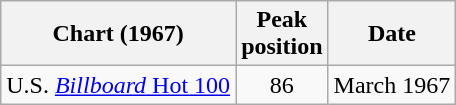<table class="wikitable sortable">
<tr>
<th>Chart (1967)</th>
<th>Peak<br>position</th>
<th>Date</th>
</tr>
<tr>
<td>U.S. <a href='#'><em>Billboard</em> Hot 100</a></td>
<td align="center">86</td>
<td>March 1967</td>
</tr>
</table>
